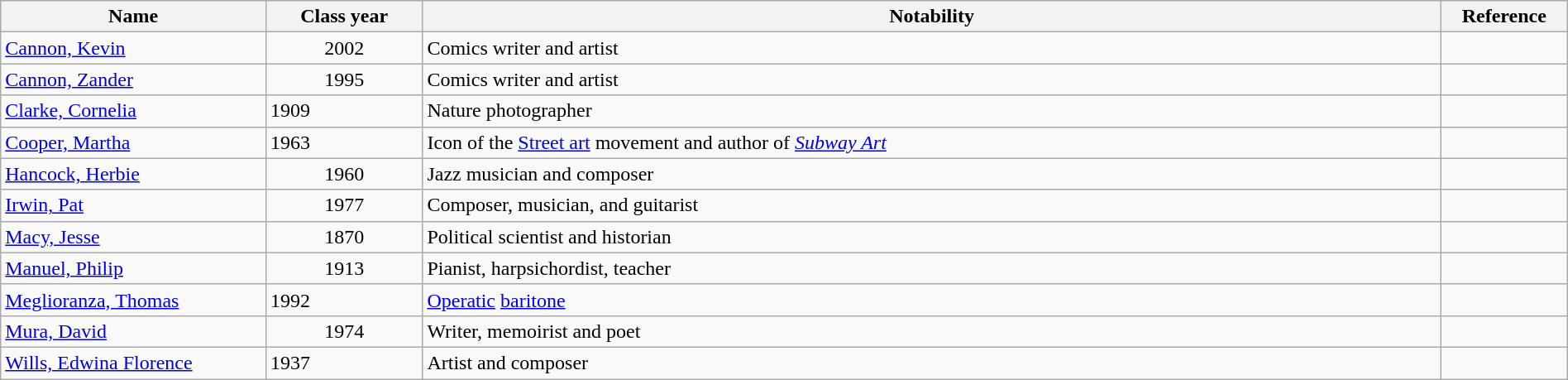<table class="wikitable sortable" style="width:100%">
<tr>
<th width="*">Name</th>
<th width="10%">Class year</th>
<th width="65%">Notability</th>
<th width="*">Reference</th>
</tr>
<tr valign="top">
<td><a href='#'>Cannon, Kevin</a></td>
<td align="center">2002</td>
<td>Comics writer and artist</td>
<td align="center"></td>
</tr>
<tr valign="top">
<td><a href='#'>Cannon, Zander</a></td>
<td align="center">1995</td>
<td>Comics writer and artist</td>
<td align="center"></td>
</tr>
<tr valign="top">
<td><a href='#'>Clarke, Cornelia</a></td>
<td>1909</td>
<td>Nature photographer</td>
<td></td>
</tr>
<tr>
<td><a href='#'>Cooper, Martha</a></td>
<td>1963</td>
<td>Icon of the <a href='#'>Street art</a> movement and author of <em><a href='#'>Subway Art</a></em></td>
<td></td>
</tr>
<tr>
<td><a href='#'>Hancock, Herbie</a></td>
<td align="center">1960</td>
<td>Jazz musician and composer</td>
<td align="center"></td>
</tr>
<tr>
<td><a href='#'>Irwin, Pat</a></td>
<td align="center">1977</td>
<td>Composer, musician, and guitarist</td>
<td align="center"></td>
</tr>
<tr valign="top">
<td><a href='#'>Macy, Jesse</a></td>
<td align="center">1870</td>
<td>Political scientist and historian</td>
<td align="center"></td>
</tr>
<tr>
<td><a href='#'>Manuel, Philip</a></td>
<td align="center">1913</td>
<td>Pianist, harpsichordist, teacher</td>
<td align="center"></td>
</tr>
<tr valign="top">
<td><a href='#'>Meglioranza, Thomas</a></td>
<td>1992</td>
<td><a href='#'>Operatic</a> <a href='#'>baritone</a></td>
<td></td>
</tr>
<tr valign="top">
<td><a href='#'>Mura, David</a></td>
<td align="center">1974</td>
<td>Writer, memoirist and poet</td>
<td></td>
</tr>
<tr>
<td><a href='#'>Wills, Edwina Florence</a></td>
<td>1937</td>
<td>Artist and composer</td>
<td></td>
</tr>
</table>
